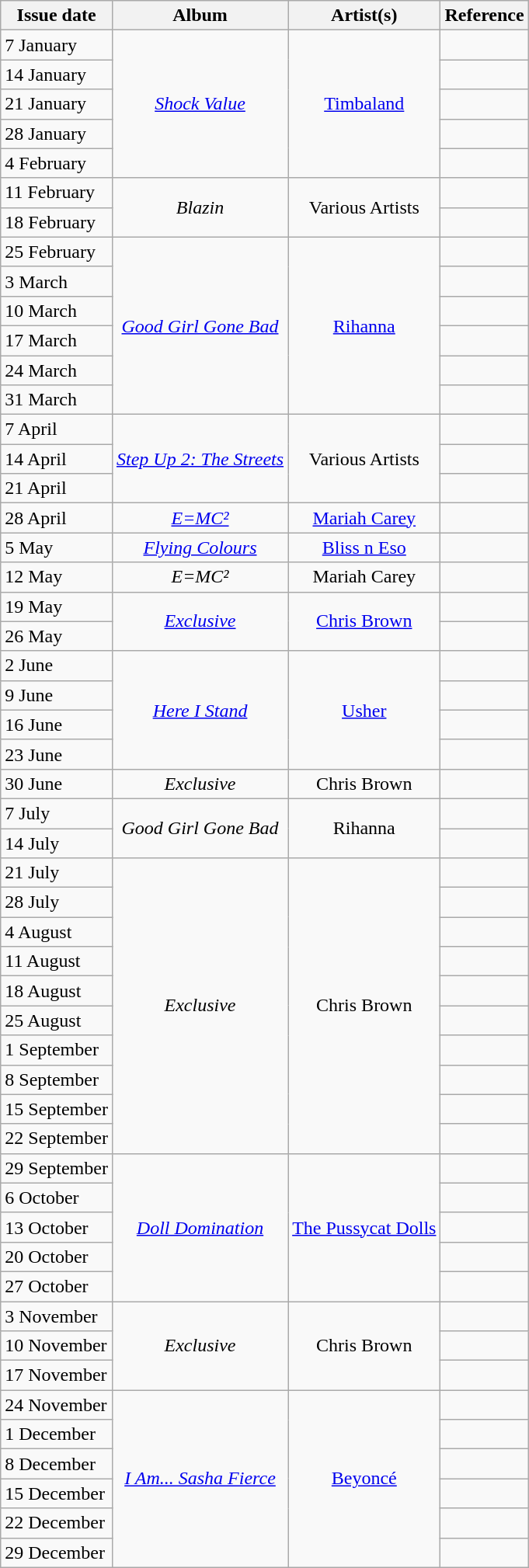<table class="wikitable">
<tr>
<th>Issue date</th>
<th>Album</th>
<th>Artist(s)</th>
<th>Reference</th>
</tr>
<tr>
<td align="left">7 January</td>
<td align="center" rowspan="5"><em><a href='#'>Shock Value</a></em></td>
<td align="center" rowspan="5"><a href='#'>Timbaland</a></td>
<td align="center"></td>
</tr>
<tr>
<td align="left">14 January</td>
<td align="center"></td>
</tr>
<tr>
<td align="left">21 January</td>
<td align="center"></td>
</tr>
<tr>
<td align="left">28 January</td>
<td align="center"></td>
</tr>
<tr>
<td align="left">4 February</td>
<td align="center"></td>
</tr>
<tr>
<td align="left">11 February</td>
<td align="center" rowspan="2"><em>Blazin</em></td>
<td align="center" rowspan="2">Various Artists</td>
<td align="center"></td>
</tr>
<tr>
<td align="left">18 February</td>
<td align="center"></td>
</tr>
<tr>
<td align="left">25 February</td>
<td align="center" rowspan="6"><em><a href='#'>Good Girl Gone Bad</a></em></td>
<td align="center" rowspan="6"><a href='#'>Rihanna</a></td>
<td align="center"></td>
</tr>
<tr>
<td align="left">3 March</td>
<td align="center"></td>
</tr>
<tr>
<td align="left">10 March</td>
<td align="center"></td>
</tr>
<tr>
<td align="left">17 March</td>
<td align="center"></td>
</tr>
<tr>
<td align="left">24 March</td>
<td align="center"></td>
</tr>
<tr>
<td align="left">31 March</td>
<td align="center"></td>
</tr>
<tr>
<td align="left">7 April</td>
<td align="center" rowspan="3"><em><a href='#'>Step Up 2: The Streets</a></em></td>
<td align="center" rowspan="3">Various Artists</td>
<td align="center"></td>
</tr>
<tr>
<td align="left">14 April</td>
<td align="center"></td>
</tr>
<tr>
<td align="left">21 April</td>
<td align="center"></td>
</tr>
<tr>
<td align="left">28 April</td>
<td align="center"><em><a href='#'>E=MC²</a></em></td>
<td align="center"><a href='#'>Mariah Carey</a></td>
<td align="center"></td>
</tr>
<tr>
<td align="left">5 May</td>
<td align="center"><em><a href='#'>Flying Colours</a></em></td>
<td align="center"><a href='#'>Bliss n Eso</a></td>
<td align="center"></td>
</tr>
<tr>
<td align="left">12 May</td>
<td align="center"><em>E=MC²</em></td>
<td align="center">Mariah Carey</td>
<td align="center"></td>
</tr>
<tr>
<td align="left">19 May</td>
<td align="center" rowspan="2"><em><a href='#'>Exclusive</a></em></td>
<td align="center" rowspan="2"><a href='#'>Chris Brown</a></td>
<td align="center"></td>
</tr>
<tr>
<td align="left">26 May</td>
<td align="center"></td>
</tr>
<tr>
<td align="left">2 June</td>
<td align="center" rowspan="4"><em><a href='#'>Here I Stand</a></em></td>
<td align="center" rowspan="4"><a href='#'>Usher</a></td>
<td align="center"></td>
</tr>
<tr>
<td align="left">9 June</td>
<td align="center"></td>
</tr>
<tr>
<td align="left">16 June</td>
<td align="center"></td>
</tr>
<tr>
<td align="left">23 June</td>
<td align="center"></td>
</tr>
<tr>
<td align="left">30 June</td>
<td align="center"><em>Exclusive</em></td>
<td align="center">Chris Brown</td>
<td align="center"></td>
</tr>
<tr>
<td align="left">7 July</td>
<td align="center" rowspan="2"><em>Good Girl Gone Bad</em></td>
<td align="center" rowspan="2">Rihanna</td>
<td align="center"></td>
</tr>
<tr>
<td align="left">14 July</td>
<td align="center"></td>
</tr>
<tr>
<td align="left">21 July</td>
<td align="center" rowspan="10"><em>Exclusive</em></td>
<td align="center" rowspan="10">Chris Brown</td>
<td align="center"></td>
</tr>
<tr>
<td align="left">28 July</td>
<td align="center"></td>
</tr>
<tr>
<td align="left">4 August</td>
<td align="center"></td>
</tr>
<tr>
<td align="left">11 August</td>
<td align="center"></td>
</tr>
<tr>
<td align="left">18 August</td>
<td align="center"></td>
</tr>
<tr>
<td align="left">25 August</td>
<td align="center"></td>
</tr>
<tr>
<td align="left">1 September</td>
<td align="center"></td>
</tr>
<tr>
<td align="left">8 September</td>
<td align="center"></td>
</tr>
<tr>
<td align="left">15 September</td>
<td align="center"></td>
</tr>
<tr>
<td align="left">22 September</td>
<td align="center"></td>
</tr>
<tr>
<td align="left">29 September</td>
<td align="center" rowspan="5"><em><a href='#'>Doll Domination</a></em></td>
<td align="center" rowspan="5"><a href='#'>The Pussycat Dolls</a></td>
<td align="center"></td>
</tr>
<tr>
<td align="left">6 October</td>
<td align="center"></td>
</tr>
<tr>
<td align="left">13 October</td>
<td align="center"></td>
</tr>
<tr>
<td align="left">20 October</td>
<td align="center"></td>
</tr>
<tr>
<td align="left">27 October</td>
<td align="center"></td>
</tr>
<tr>
<td align="left">3 November</td>
<td align="center" rowspan="3"><em>Exclusive</em></td>
<td align="center" rowspan="3">Chris Brown</td>
<td align="center"></td>
</tr>
<tr>
<td align="left">10 November</td>
<td align="center"></td>
</tr>
<tr>
<td align="left">17 November</td>
<td align="center"></td>
</tr>
<tr>
<td align="left">24 November</td>
<td align="center" rowspan="6"><em><a href='#'>I Am... Sasha Fierce</a></em></td>
<td align="center" rowspan="6"><a href='#'>Beyoncé</a></td>
<td align="center"></td>
</tr>
<tr>
<td align="left">1 December</td>
<td align="center"></td>
</tr>
<tr>
<td align="left">8 December</td>
<td align="center"></td>
</tr>
<tr>
<td align="left">15 December</td>
<td align="center"></td>
</tr>
<tr>
<td align="left">22 December</td>
<td align="center"></td>
</tr>
<tr>
<td align="left">29 December</td>
<td align="center"></td>
</tr>
</table>
